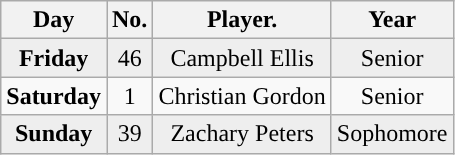<table class="wikitable non-sortable">
<tr>
<th style="text-align:center; ">Day</th>
<th style="text-align:center; ">No.</th>
<th style="text-align:center; ">Player.</th>
<th style="text-align:center; ">Year</th>
</tr>
<tr style="background:#eeeeee;text-align:center;">
<td><strong>Friday</strong></td>
<td>46</td>
<td>Campbell Ellis</td>
<td>Senior</td>
</tr>
<tr style="text-align:center;">
<td><strong>Saturday</strong></td>
<td>1</td>
<td>Christian Gordon</td>
<td>Senior</td>
</tr>
<tr style="background:#eeeeee;text-align:center;">
<td><strong>Sunday</strong></td>
<td>39</td>
<td>Zachary Peters</td>
<td>Sophomore</td>
</tr>
</table>
